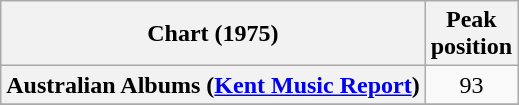<table class="wikitable sortable plainrowheaders" style="text-align:center">
<tr>
<th scope="col">Chart (1975)</th>
<th scope="col">Peak<br> position</th>
</tr>
<tr>
<th scope="row">Australian Albums (<a href='#'>Kent Music Report</a>)</th>
<td align="center">93</td>
</tr>
<tr>
</tr>
<tr>
</tr>
<tr>
</tr>
</table>
